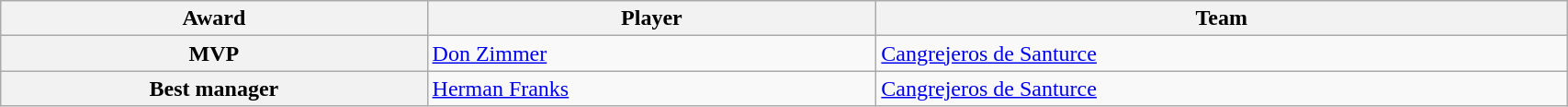<table class="wikitable plainrowheaders" style="border-collapse:collapse; width:90%">
<tr>
<th>Award</th>
<th>Player</th>
<th>Team</th>
</tr>
<tr>
<th scope="row"><strong>MVP</strong></th>
<td> <a href='#'>Don Zimmer</a></td>
<td> <a href='#'>Cangrejeros de Santurce</a></td>
</tr>
<tr>
<th scope="row"><strong>Best manager</strong></th>
<td> <a href='#'>Herman Franks</a></td>
<td> <a href='#'>Cangrejeros de Santurce</a></td>
</tr>
</table>
